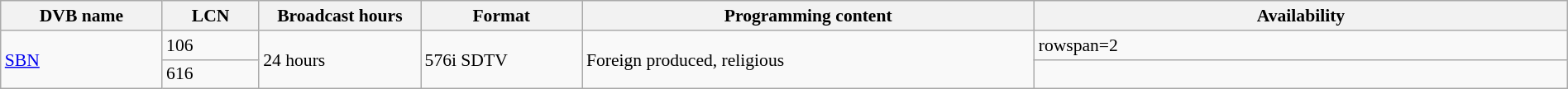<table class="wikitable" style="font-size:90%; width:100%;">
<tr>
<th width="10%">DVB name</th>
<th width="6%">LCN</th>
<th width="10%">Broadcast hours</th>
<th width="10%">Format</th>
<th width="28%">Programming content</th>
<th width="33%">Availability</th>
</tr>
<tr>
<td rowspan=2><a href='#'>SBN</a></td>
<td>106</td>
<td rowspan=2>24 hours</td>
<td rowspan=2>576i SDTV</td>
<td rowspan=2>Foreign produced, religious</td>
<td>rowspan=2 </td>
</tr>
<tr>
<td>616</td>
</tr>
</table>
